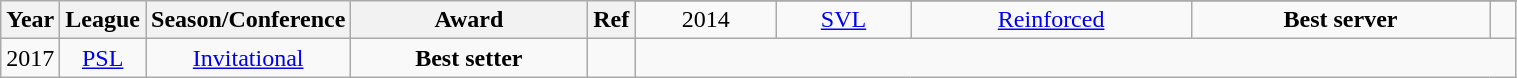<table class="wikitable sortable" style="text-align:center" width="80%">
<tr>
<th style="width:5px;" rowspan="2">Year</th>
<th style="width:25px;" rowspan="2">League</th>
<th style="width:10px;" rowspan="2">Season/Conference</th>
<th style="width:150px;" rowspan="2">Award</th>
<th style="width:25px;" rowspan="2">Ref</th>
</tr>
<tr>
<td>2014</td>
<td><a href='#'>SVL</a></td>
<td><a href='#'>Reinforced</a></td>
<td><strong>Best server</strong></td>
<td></td>
</tr>
<tr>
<td>2017</td>
<td><a href='#'>PSL</a></td>
<td><a href='#'>Invitational</a></td>
<td><strong>Best setter</strong></td>
<td></td>
</tr>
</table>
